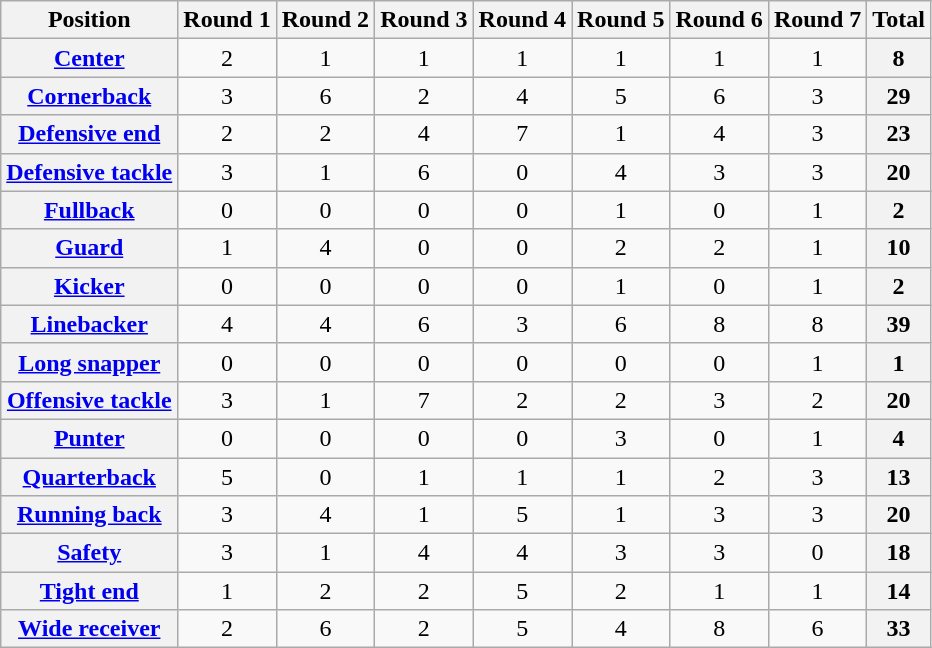<table class="wikitable sortable" style="text-align:center">
<tr>
<th>Position</th>
<th>Round 1</th>
<th>Round 2</th>
<th>Round 3</th>
<th>Round 4</th>
<th>Round 5</th>
<th>Round 6</th>
<th>Round 7</th>
<th>Total</th>
</tr>
<tr>
<th><a href='#'>Center</a></th>
<td>2</td>
<td>1</td>
<td>1</td>
<td>1</td>
<td>1</td>
<td>1</td>
<td>1</td>
<td style="background:#f2f2f2; text-align:center;"><strong>8</strong></td>
</tr>
<tr>
<th><a href='#'>Cornerback</a></th>
<td>3</td>
<td>6</td>
<td>2</td>
<td>4</td>
<td>5</td>
<td>6</td>
<td>3</td>
<td style="background:#f2f2f2; text-align:center;"><strong>29</strong></td>
</tr>
<tr>
<th><a href='#'>Defensive end</a></th>
<td>2</td>
<td>2</td>
<td>4</td>
<td>7</td>
<td>1</td>
<td>4</td>
<td>3</td>
<td style="background:#f2f2f2; text-align:center;"><strong>23</strong></td>
</tr>
<tr>
<th><a href='#'>Defensive tackle</a></th>
<td>3</td>
<td>1</td>
<td>6</td>
<td>0</td>
<td>4</td>
<td>3</td>
<td>3</td>
<td style="background:#f2f2f2; text-align:center;"><strong>20</strong></td>
</tr>
<tr>
<th><a href='#'>Fullback</a></th>
<td>0</td>
<td>0</td>
<td>0</td>
<td>0</td>
<td>1</td>
<td>0</td>
<td>1</td>
<td style="background:#f2f2f2; text-align:center;"><strong>2</strong></td>
</tr>
<tr>
<th><a href='#'>Guard</a></th>
<td>1</td>
<td>4</td>
<td>0</td>
<td>0</td>
<td>2</td>
<td>2</td>
<td>1</td>
<td style="background:#f2f2f2; text-align:center;"><strong>10</strong></td>
</tr>
<tr>
<th><a href='#'>Kicker</a></th>
<td>0</td>
<td>0</td>
<td>0</td>
<td>0</td>
<td>1</td>
<td>0</td>
<td>1</td>
<td style="background:#f2f2f2; text-align:center;"><strong>2</strong></td>
</tr>
<tr>
<th><a href='#'>Linebacker</a></th>
<td>4</td>
<td>4</td>
<td>6</td>
<td>3</td>
<td>6</td>
<td>8</td>
<td>8</td>
<td style="background:#f2f2f2; text-align:center;"><strong>39</strong></td>
</tr>
<tr>
<th><a href='#'>Long snapper</a></th>
<td>0</td>
<td>0</td>
<td>0</td>
<td>0</td>
<td>0</td>
<td>0</td>
<td>1</td>
<td style="background:#f2f2f2; text-align:center;"><strong>1</strong></td>
</tr>
<tr>
<th><a href='#'>Offensive tackle</a></th>
<td>3</td>
<td>1</td>
<td>7</td>
<td>2</td>
<td>2</td>
<td>3</td>
<td>2</td>
<td style="background:#f2f2f2; text-align:center;"><strong>20</strong></td>
</tr>
<tr>
<th><a href='#'>Punter</a></th>
<td>0</td>
<td>0</td>
<td>0</td>
<td>0</td>
<td>3</td>
<td>0</td>
<td>1</td>
<td style="background:#f2f2f2; text-align:center;"><strong>4</strong></td>
</tr>
<tr>
<th><a href='#'>Quarterback</a></th>
<td>5</td>
<td>0</td>
<td>1</td>
<td>1</td>
<td>1</td>
<td>2</td>
<td>3</td>
<td style="background:#f2f2f2; text-align:center;"><strong>13</strong></td>
</tr>
<tr>
<th><a href='#'>Running back</a></th>
<td>3</td>
<td>4</td>
<td>1</td>
<td>5</td>
<td>1</td>
<td>3</td>
<td>3</td>
<td style="background:#f2f2f2; text-align:center;"><strong>20</strong></td>
</tr>
<tr>
<th><a href='#'>Safety</a></th>
<td>3</td>
<td>1</td>
<td>4</td>
<td>4</td>
<td>3</td>
<td>3</td>
<td>0</td>
<td style="background:#f2f2f2; text-align:center;"><strong>18</strong></td>
</tr>
<tr>
<th><a href='#'>Tight end</a></th>
<td>1</td>
<td>2</td>
<td>2</td>
<td>5</td>
<td>2</td>
<td>1</td>
<td>1</td>
<td style="background:#f2f2f2; text-align:center;"><strong>14</strong></td>
</tr>
<tr>
<th><a href='#'>Wide receiver</a></th>
<td>2</td>
<td>6</td>
<td>2</td>
<td>5</td>
<td>4</td>
<td>8</td>
<td>6</td>
<td style="background:#f2f2f2; text-align:center;"><strong>33</strong></td>
</tr>
</table>
